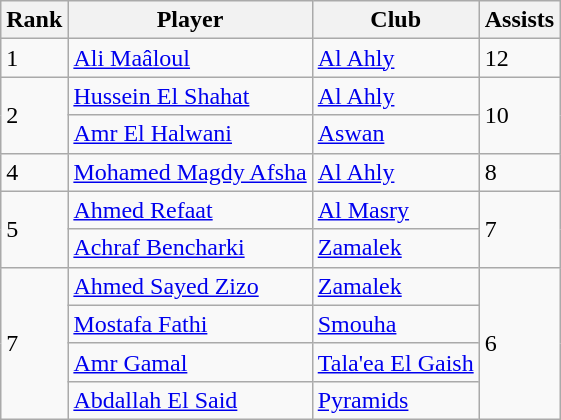<table class="wikitable">
<tr>
<th>Rank</th>
<th>Player</th>
<th>Club</th>
<th>Assists</th>
</tr>
<tr>
<td>1</td>
<td> <a href='#'>Ali Maâloul</a></td>
<td><a href='#'>Al Ahly</a></td>
<td>12</td>
</tr>
<tr>
<td rowspan="2">2</td>
<td> <a href='#'>Hussein El Shahat</a></td>
<td><a href='#'>Al Ahly</a></td>
<td rowspan="2">10</td>
</tr>
<tr>
<td> <a href='#'>Amr El Halwani</a></td>
<td><a href='#'>Aswan</a></td>
</tr>
<tr>
<td>4</td>
<td> <a href='#'>Mohamed Magdy Afsha</a></td>
<td><a href='#'>Al Ahly</a></td>
<td>8</td>
</tr>
<tr>
<td rowspan="2">5</td>
<td> <a href='#'>Ahmed Refaat</a></td>
<td><a href='#'>Al Masry</a></td>
<td rowspan="2">7</td>
</tr>
<tr>
<td> <a href='#'>Achraf Bencharki</a></td>
<td><a href='#'>Zamalek</a></td>
</tr>
<tr>
<td rowspan="4">7</td>
<td> <a href='#'>Ahmed Sayed Zizo</a></td>
<td><a href='#'>Zamalek</a></td>
<td rowspan="4">6</td>
</tr>
<tr>
<td> <a href='#'>Mostafa Fathi</a></td>
<td><a href='#'>Smouha</a></td>
</tr>
<tr>
<td> <a href='#'>Amr Gamal</a></td>
<td><a href='#'>Tala'ea El Gaish</a></td>
</tr>
<tr>
<td> <a href='#'>Abdallah El Said</a></td>
<td><a href='#'>Pyramids</a></td>
</tr>
</table>
